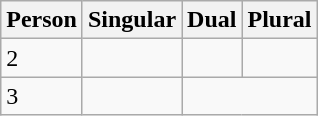<table class="wikitable">
<tr>
<th>Person</th>
<th>Singular</th>
<th>Dual</th>
<th>Plural</th>
</tr>
<tr>
<td>2</td>
<td></td>
<td></td>
<td></td>
</tr>
<tr>
<td>3</td>
<td></td>
<td colspan="2"></td>
</tr>
</table>
